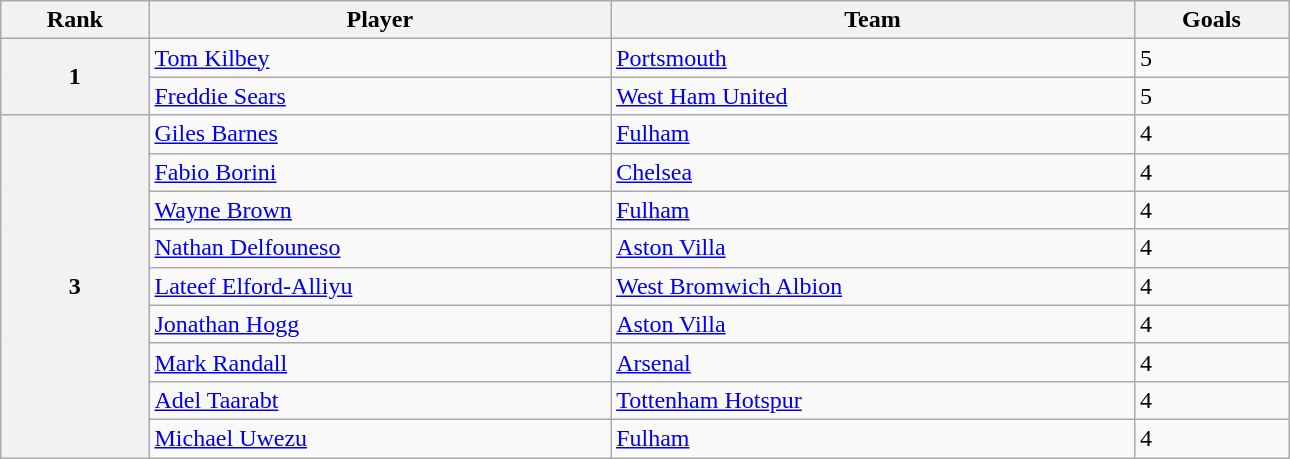<table width="68%" class="wikitable">
<tr>
<th>Rank</th>
<th>Player</th>
<th>Team</th>
<th>Goals</th>
</tr>
<tr>
<th rowspan="2">1</th>
<td align="left"> <a href='#'>Tom Kilbey</a></td>
<td align="left"><a href='#'>Portsmouth</a></td>
<td>5</td>
</tr>
<tr>
<td align="left"> <a href='#'>Freddie Sears</a></td>
<td align="left"><a href='#'>West Ham United</a></td>
<td>5</td>
</tr>
<tr>
<th rowspan="9">3</th>
<td align="left"> <a href='#'>Giles Barnes</a></td>
<td align="left"><a href='#'>Fulham</a></td>
<td>4</td>
</tr>
<tr>
<td align="left"> <a href='#'>Fabio Borini</a></td>
<td align="left"><a href='#'>Chelsea</a></td>
<td>4</td>
</tr>
<tr>
<td align="left"> <a href='#'>Wayne Brown</a></td>
<td align="left"><a href='#'>Fulham</a></td>
<td>4</td>
</tr>
<tr>
<td align="left"> <a href='#'>Nathan Delfouneso</a></td>
<td align="left"><a href='#'>Aston Villa</a></td>
<td>4</td>
</tr>
<tr>
<td align="left"> <a href='#'>Lateef Elford-Alliyu</a></td>
<td align="left"><a href='#'>West Bromwich Albion</a></td>
<td>4</td>
</tr>
<tr>
<td align="left"> <a href='#'>Jonathan Hogg</a></td>
<td align="left"><a href='#'>Aston Villa</a></td>
<td>4</td>
</tr>
<tr>
<td align="left"> <a href='#'>Mark Randall</a></td>
<td align="left"><a href='#'>Arsenal</a></td>
<td>4</td>
</tr>
<tr>
<td align="left"> <a href='#'>Adel Taarabt</a></td>
<td align="left"><a href='#'>Tottenham Hotspur</a></td>
<td>4</td>
</tr>
<tr>
<td align="left"> <a href='#'>Michael Uwezu</a></td>
<td align="left"><a href='#'>Fulham</a></td>
<td>4</td>
</tr>
</table>
